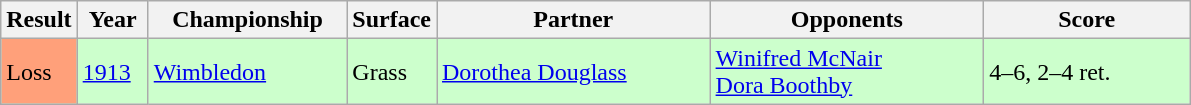<table class="sortable wikitable">
<tr>
<th style="width:40px">Result</th>
<th style="width:40px">Year</th>
<th style="width:125px">Championship</th>
<th style="width:50px" class="unsortable">Surface</th>
<th style="width:175px">Partner</th>
<th style="width:175px">Opponents</th>
<th style="width:130px" class="unsortable">Score</th>
</tr>
<tr style="background:#cfc;">
<td style="background:#ffa07a;">Loss</td>
<td><a href='#'>1913</a></td>
<td><a href='#'>Wimbledon</a></td>
<td>Grass</td>
<td> <a href='#'>Dorothea Douglass</a></td>
<td> <a href='#'>Winifred McNair</a> <br>  <a href='#'>Dora Boothby</a></td>
<td>4–6, 2–4 ret.</td>
</tr>
</table>
